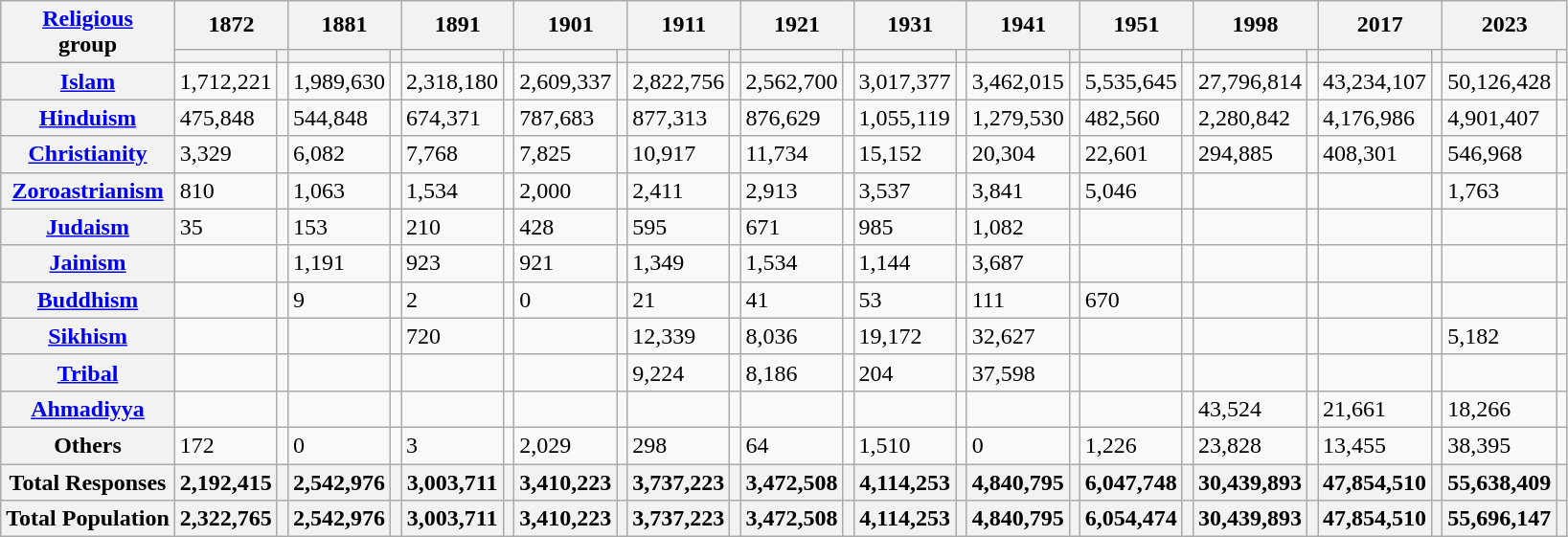<table class="wikitable sortable">
<tr>
<th rowspan="2"><a href='#'>Religious</a><br>group</th>
<th colspan="2">1872</th>
<th colspan="2">1881</th>
<th colspan="2">1891</th>
<th colspan="2">1901</th>
<th colspan="2">1911</th>
<th colspan="2">1921</th>
<th colspan="2">1931</th>
<th colspan="2">1941</th>
<th colspan="2">1951</th>
<th colspan="2">1998</th>
<th colspan="2">2017</th>
<th colspan="2">2023</th>
</tr>
<tr>
<th><a href='#'></a></th>
<th></th>
<th></th>
<th></th>
<th></th>
<th></th>
<th></th>
<th></th>
<th></th>
<th></th>
<th></th>
<th></th>
<th></th>
<th></th>
<th></th>
<th></th>
<th></th>
<th></th>
<th></th>
<th></th>
<th></th>
<th></th>
<th></th>
<th></th>
</tr>
<tr>
<th><a href='#'>Islam</a> </th>
<td>1,712,221</td>
<td></td>
<td>1,989,630</td>
<td></td>
<td>2,318,180</td>
<td></td>
<td>2,609,337</td>
<td></td>
<td>2,822,756</td>
<td></td>
<td>2,562,700</td>
<td></td>
<td>3,017,377</td>
<td></td>
<td>3,462,015</td>
<td></td>
<td>5,535,645</td>
<td></td>
<td>27,796,814</td>
<td></td>
<td>43,234,107</td>
<td></td>
<td>50,126,428</td>
<td></td>
</tr>
<tr>
<th><a href='#'>Hinduism</a> </th>
<td>475,848</td>
<td></td>
<td>544,848</td>
<td></td>
<td>674,371</td>
<td></td>
<td>787,683</td>
<td></td>
<td>877,313</td>
<td></td>
<td>876,629</td>
<td></td>
<td>1,055,119</td>
<td></td>
<td>1,279,530</td>
<td></td>
<td>482,560</td>
<td></td>
<td>2,280,842</td>
<td></td>
<td>4,176,986</td>
<td></td>
<td>4,901,407</td>
<td></td>
</tr>
<tr>
<th><a href='#'>Christianity</a> </th>
<td>3,329</td>
<td></td>
<td>6,082</td>
<td></td>
<td>7,768</td>
<td></td>
<td>7,825</td>
<td></td>
<td>10,917</td>
<td></td>
<td>11,734</td>
<td></td>
<td>15,152</td>
<td></td>
<td>20,304</td>
<td></td>
<td>22,601</td>
<td></td>
<td>294,885</td>
<td></td>
<td>408,301</td>
<td></td>
<td>546,968</td>
<td></td>
</tr>
<tr>
<th><a href='#'>Zoroastrianism</a> </th>
<td>810</td>
<td></td>
<td>1,063</td>
<td></td>
<td>1,534</td>
<td></td>
<td>2,000</td>
<td></td>
<td>2,411</td>
<td></td>
<td>2,913</td>
<td></td>
<td>3,537</td>
<td></td>
<td>3,841</td>
<td></td>
<td>5,046</td>
<td></td>
<td></td>
<td></td>
<td></td>
<td></td>
<td>1,763</td>
<td></td>
</tr>
<tr>
<th><a href='#'>Judaism</a> </th>
<td>35</td>
<td></td>
<td>153</td>
<td></td>
<td>210</td>
<td></td>
<td>428</td>
<td></td>
<td>595</td>
<td></td>
<td>671</td>
<td></td>
<td>985</td>
<td></td>
<td>1,082</td>
<td></td>
<td></td>
<td></td>
<td></td>
<td></td>
<td></td>
<td></td>
<td></td>
<td></td>
</tr>
<tr>
<th><a href='#'>Jainism</a> </th>
<td></td>
<td></td>
<td>1,191</td>
<td></td>
<td>923</td>
<td></td>
<td>921</td>
<td></td>
<td>1,349</td>
<td></td>
<td>1,534</td>
<td></td>
<td>1,144</td>
<td></td>
<td>3,687</td>
<td></td>
<td></td>
<td></td>
<td></td>
<td></td>
<td></td>
<td></td>
<td></td>
<td></td>
</tr>
<tr>
<th><a href='#'>Buddhism</a> </th>
<td></td>
<td></td>
<td>9</td>
<td></td>
<td>2</td>
<td></td>
<td>0</td>
<td></td>
<td>21</td>
<td></td>
<td>41</td>
<td></td>
<td>53</td>
<td></td>
<td>111</td>
<td></td>
<td>670</td>
<td></td>
<td></td>
<td></td>
<td></td>
<td></td>
<td></td>
<td></td>
</tr>
<tr>
<th><a href='#'>Sikhism</a> </th>
<td></td>
<td></td>
<td></td>
<td></td>
<td>720</td>
<td></td>
<td></td>
<td></td>
<td>12,339</td>
<td></td>
<td>8,036</td>
<td></td>
<td>19,172</td>
<td></td>
<td>32,627</td>
<td></td>
<td></td>
<td></td>
<td></td>
<td></td>
<td></td>
<td></td>
<td>5,182</td>
<td></td>
</tr>
<tr>
<th><a href='#'>Tribal</a></th>
<td></td>
<td></td>
<td></td>
<td></td>
<td></td>
<td></td>
<td></td>
<td></td>
<td>9,224</td>
<td></td>
<td>8,186</td>
<td></td>
<td>204</td>
<td></td>
<td>37,598</td>
<td></td>
<td></td>
<td></td>
<td></td>
<td></td>
<td></td>
<td></td>
<td></td>
<td></td>
</tr>
<tr>
<th><a href='#'>Ahmadiyya</a> </th>
<td></td>
<td></td>
<td></td>
<td></td>
<td></td>
<td></td>
<td></td>
<td></td>
<td></td>
<td></td>
<td></td>
<td></td>
<td></td>
<td></td>
<td></td>
<td></td>
<td></td>
<td></td>
<td>43,524</td>
<td></td>
<td>21,661</td>
<td></td>
<td>18,266</td>
<td></td>
</tr>
<tr>
<th>Others</th>
<td>172</td>
<td></td>
<td>0</td>
<td></td>
<td>3</td>
<td></td>
<td>2,029</td>
<td></td>
<td>298</td>
<td></td>
<td>64</td>
<td></td>
<td>1,510</td>
<td></td>
<td>0</td>
<td></td>
<td>1,226</td>
<td></td>
<td>23,828</td>
<td></td>
<td>13,455</td>
<td></td>
<td>38,395</td>
<td></td>
</tr>
<tr class="sortbottom">
<th>Total Responses</th>
<th>2,192,415</th>
<th></th>
<th>2,542,976</th>
<th></th>
<th>3,003,711</th>
<th></th>
<th>3,410,223</th>
<th></th>
<th>3,737,223</th>
<th></th>
<th>3,472,508</th>
<th></th>
<th>4,114,253</th>
<th></th>
<th>4,840,795</th>
<th></th>
<th>6,047,748</th>
<th></th>
<th>30,439,893</th>
<th></th>
<th>47,854,510</th>
<th></th>
<th>55,638,409</th>
<th></th>
</tr>
<tr class="sortbottom">
<th>Total Population</th>
<th>2,322,765</th>
<th></th>
<th>2,542,976</th>
<th></th>
<th>3,003,711</th>
<th></th>
<th>3,410,223</th>
<th></th>
<th>3,737,223</th>
<th></th>
<th>3,472,508</th>
<th></th>
<th>4,114,253</th>
<th></th>
<th>4,840,795</th>
<th></th>
<th>6,054,474</th>
<th></th>
<th>30,439,893</th>
<th></th>
<th>47,854,510</th>
<th></th>
<th>55,696,147</th>
<th></th>
</tr>
</table>
